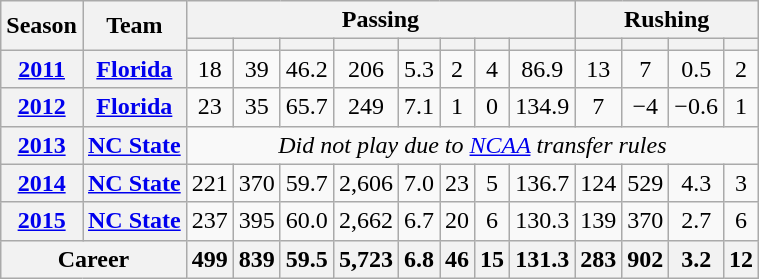<table class="wikitable" style="text-align:center;">
<tr>
<th rowspan="2">Season</th>
<th rowspan="2">Team</th>
<th colspan="8">Passing</th>
<th colspan="4">Rushing</th>
</tr>
<tr>
<th></th>
<th></th>
<th></th>
<th></th>
<th></th>
<th></th>
<th></th>
<th></th>
<th></th>
<th></th>
<th></th>
<th></th>
</tr>
<tr>
<th><a href='#'>2011</a></th>
<th><a href='#'>Florida</a></th>
<td>18</td>
<td>39</td>
<td>46.2</td>
<td>206</td>
<td>5.3</td>
<td>2</td>
<td>4</td>
<td>86.9</td>
<td>13</td>
<td>7</td>
<td>0.5</td>
<td>2</td>
</tr>
<tr>
<th><a href='#'>2012</a></th>
<th><a href='#'>Florida</a></th>
<td>23</td>
<td>35</td>
<td>65.7</td>
<td>249</td>
<td>7.1</td>
<td>1</td>
<td>0</td>
<td>134.9</td>
<td>7</td>
<td>−4</td>
<td>−0.6</td>
<td>1</td>
</tr>
<tr>
<th><a href='#'>2013</a></th>
<th><a href='#'>NC State</a></th>
<td colspan="12"><em>Did not play due to <a href='#'>NCAA</a> transfer rules</em></td>
</tr>
<tr>
<th><a href='#'>2014</a></th>
<th><a href='#'>NC State</a></th>
<td>221</td>
<td>370</td>
<td>59.7</td>
<td>2,606</td>
<td>7.0</td>
<td>23</td>
<td>5</td>
<td>136.7</td>
<td>124</td>
<td>529</td>
<td>4.3</td>
<td>3</td>
</tr>
<tr>
<th><a href='#'>2015</a></th>
<th><a href='#'>NC State</a></th>
<td>237</td>
<td>395</td>
<td>60.0</td>
<td>2,662</td>
<td>6.7</td>
<td>20</td>
<td>6</td>
<td>130.3</td>
<td>139</td>
<td>370</td>
<td>2.7</td>
<td>6</td>
</tr>
<tr>
<th colspan="2">Career</th>
<th>499</th>
<th>839</th>
<th>59.5</th>
<th>5,723</th>
<th>6.8</th>
<th>46</th>
<th>15</th>
<th>131.3</th>
<th>283</th>
<th>902</th>
<th>3.2</th>
<th>12</th>
</tr>
</table>
